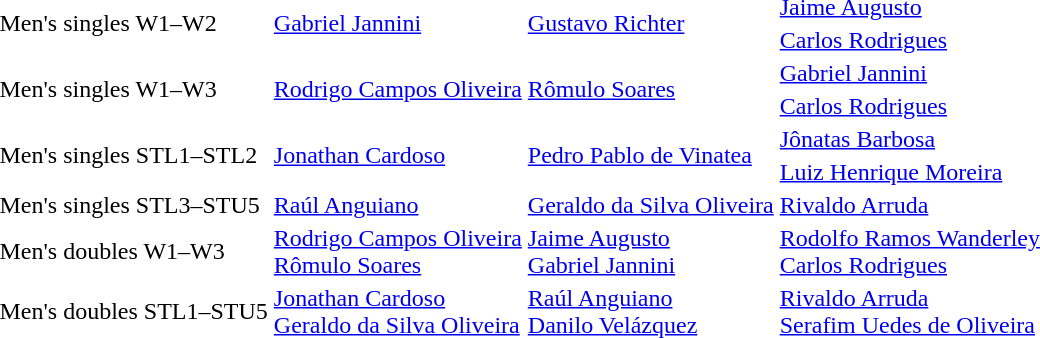<table>
<tr>
<td rowspan="2">Men's singles W1–W2</td>
<td rowspan="2"> <a href='#'>Gabriel Jannini</a></td>
<td rowspan="2"> <a href='#'>Gustavo Richter</a></td>
<td> <a href='#'>Jaime Augusto</a></td>
</tr>
<tr>
<td> <a href='#'>Carlos Rodrigues</a></td>
</tr>
<tr>
<td rowspan="2">Men's singles W1–W3</td>
<td rowspan="2"> <a href='#'>Rodrigo Campos Oliveira</a></td>
<td rowspan="2"> <a href='#'>Rômulo Soares</a></td>
<td> <a href='#'>Gabriel Jannini</a></td>
</tr>
<tr>
<td> <a href='#'>Carlos Rodrigues</a></td>
</tr>
<tr>
<td rowspan="2">Men's singles STL1–STL2</td>
<td rowspan="2"> <a href='#'>Jonathan Cardoso</a></td>
<td rowspan="2"> <a href='#'>Pedro Pablo de Vinatea</a></td>
<td> <a href='#'>Jônatas Barbosa</a></td>
</tr>
<tr>
<td> <a href='#'>Luiz Henrique Moreira</a></td>
</tr>
<tr>
<td>Men's singles STL3–STU5</td>
<td> <a href='#'>Raúl Anguiano</a></td>
<td> <a href='#'>Geraldo da Silva Oliveira</a></td>
<td> <a href='#'>Rivaldo Arruda</a></td>
</tr>
<tr>
<td>Men's doubles W1–W3</td>
<td> <a href='#'>Rodrigo Campos Oliveira</a> <br> <a href='#'>Rômulo Soares</a></td>
<td> <a href='#'>Jaime Augusto</a> <br> <a href='#'>Gabriel Jannini</a></td>
<td> <a href='#'>Rodolfo Ramos Wanderley</a><br> <a href='#'>Carlos Rodrigues</a></td>
</tr>
<tr>
<td>Men's doubles STL1–STU5</td>
<td> <a href='#'>Jonathan Cardoso</a> <br> <a href='#'>Geraldo da Silva Oliveira</a></td>
<td> <a href='#'>Raúl Anguiano</a> <br> <a href='#'>Danilo Velázquez</a></td>
<td> <a href='#'>Rivaldo Arruda</a> <br> <a href='#'>Serafim Uedes de Oliveira</a></td>
</tr>
</table>
